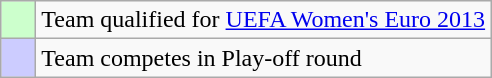<table class="wikitable">
<tr>
<td style="background:#cfc;">    </td>
<td>Team qualified for <a href='#'>UEFA Women's Euro 2013</a></td>
</tr>
<tr>
<td style="background:#ccf;">    </td>
<td>Team competes in Play-off round</td>
</tr>
</table>
